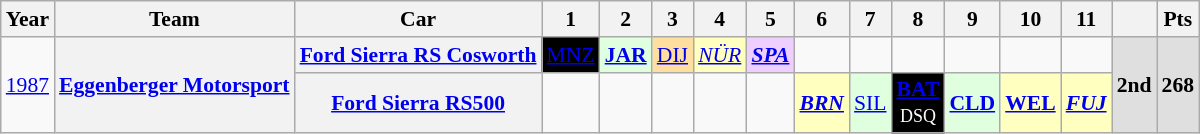<table class="wikitable" style="text-align:center; font-size:90%">
<tr>
<th>Year</th>
<th>Team</th>
<th>Car</th>
<th>1</th>
<th>2</th>
<th>3</th>
<th>4</th>
<th>5</th>
<th>6</th>
<th>7</th>
<th>8</th>
<th>9</th>
<th>10</th>
<th>11</th>
<th></th>
<th>Pts</th>
</tr>
<tr>
<td rowspan=2><a href='#'>1987</a></td>
<th rowspan=2><a href='#'>Eggenberger Motorsport</a></th>
<th><a href='#'>Ford Sierra RS Cosworth</a></th>
<td style="background:#000000; color:white"><a href='#'><span>MNZ</span></a><br></td>
<td style="background:#dfffdf;"><strong><a href='#'>JAR</a></strong><br></td>
<td style="background:#ffdf9f;"><a href='#'>DIJ</a><br></td>
<td style="background:#ffffbf;"><em><a href='#'>NÜR</a></em><br></td>
<td style="background:#efcfff;"><strong><em><a href='#'>SPA</a></em></strong><br></td>
<td></td>
<td></td>
<td></td>
<td></td>
<td></td>
<td></td>
<th rowspan=2 style="background:#dfdfdf;">2nd</th>
<th rowspan=2 style="background:#dfdfdf;">268</th>
</tr>
<tr>
<th><a href='#'>Ford Sierra RS500</a></th>
<td></td>
<td></td>
<td></td>
<td></td>
<td></td>
<td style="background:#ffffbf;"><strong><em><a href='#'>BRN</a></em></strong><br></td>
<td style="background:#dfffdf;"><a href='#'>SIL</a><br></td>
<td style="background:#000000; color:white"><strong><a href='#'><span>BAT</span></a></strong><br><small>DSQ</small></td>
<td style="background:#dfffdf;"><strong><a href='#'>CLD</a></strong><br></td>
<td style="background:#ffffbf;"><strong><a href='#'>WEL</a></strong><br></td>
<td style="background:#ffffbf;"><strong><em><a href='#'>FUJ</a></em></strong><br></td>
</tr>
</table>
